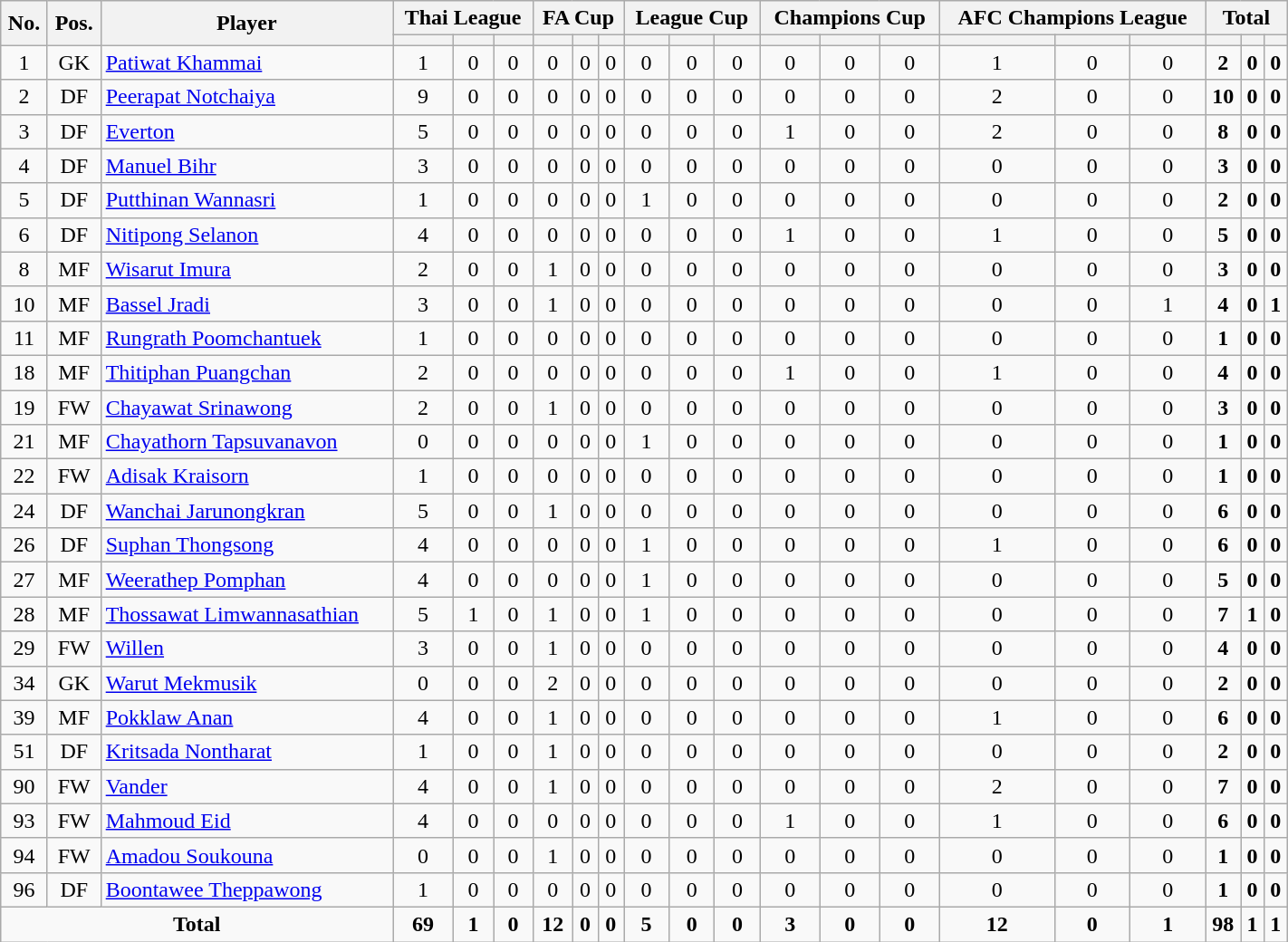<table class="wikitable" style="text-align:center;width:75%;">
<tr>
<th rowspan="2">No.</th>
<th rowspan="2">Pos.</th>
<th rowspan="2">Player</th>
<th colspan="3">Thai League</th>
<th colspan="3">FA Cup</th>
<th colspan="3">League Cup</th>
<th colspan="3">Champions Cup</th>
<th colspan="3">AFC Champions League</th>
<th colspan="3">Total</th>
</tr>
<tr>
<th></th>
<th></th>
<th></th>
<th></th>
<th></th>
<th></th>
<th></th>
<th></th>
<th></th>
<th></th>
<th></th>
<th></th>
<th></th>
<th></th>
<th></th>
<th></th>
<th></th>
<th></th>
</tr>
<tr>
<td>1</td>
<td>GK</td>
<td align=left> <a href='#'>Patiwat Khammai</a></td>
<td>1</td>
<td>0</td>
<td>0</td>
<td>0</td>
<td>0</td>
<td>0</td>
<td>0</td>
<td>0</td>
<td>0</td>
<td>0</td>
<td>0</td>
<td>0</td>
<td>1</td>
<td>0</td>
<td>0</td>
<td><strong>2</strong></td>
<td><strong>0</strong></td>
<td><strong>0</strong></td>
</tr>
<tr>
<td>2</td>
<td>DF</td>
<td align=left> <a href='#'>Peerapat Notchaiya</a></td>
<td>9</td>
<td>0</td>
<td>0</td>
<td>0</td>
<td>0</td>
<td>0</td>
<td>0</td>
<td>0</td>
<td>0</td>
<td>0</td>
<td>0</td>
<td>0</td>
<td>2</td>
<td>0</td>
<td>0</td>
<td><strong>10</strong></td>
<td><strong>0</strong></td>
<td><strong>0</strong></td>
</tr>
<tr>
<td>3</td>
<td>DF</td>
<td align=left> <a href='#'>Everton</a></td>
<td>5</td>
<td>0</td>
<td>0</td>
<td>0</td>
<td>0</td>
<td>0</td>
<td>0</td>
<td>0</td>
<td>0</td>
<td>1</td>
<td>0</td>
<td>0</td>
<td>2</td>
<td>0</td>
<td>0</td>
<td><strong>8</strong></td>
<td><strong>0</strong></td>
<td><strong>0</strong></td>
</tr>
<tr>
<td>4</td>
<td>DF</td>
<td align=left> <a href='#'>Manuel Bihr</a></td>
<td>3</td>
<td>0</td>
<td>0</td>
<td>0</td>
<td>0</td>
<td>0</td>
<td>0</td>
<td>0</td>
<td>0</td>
<td>0</td>
<td>0</td>
<td>0</td>
<td>0</td>
<td>0</td>
<td>0</td>
<td><strong>3</strong></td>
<td><strong>0</strong></td>
<td><strong>0</strong></td>
</tr>
<tr>
<td>5</td>
<td>DF</td>
<td align=left> <a href='#'>Putthinan Wannasri</a></td>
<td>1</td>
<td>0</td>
<td>0</td>
<td>0</td>
<td>0</td>
<td>0</td>
<td>1</td>
<td>0</td>
<td>0</td>
<td>0</td>
<td>0</td>
<td>0</td>
<td>0</td>
<td>0</td>
<td>0</td>
<td><strong>2</strong></td>
<td><strong>0</strong></td>
<td><strong>0</strong></td>
</tr>
<tr>
<td>6</td>
<td>DF</td>
<td align=left> <a href='#'>Nitipong Selanon</a></td>
<td>4</td>
<td>0</td>
<td>0</td>
<td>0</td>
<td>0</td>
<td>0</td>
<td>0</td>
<td>0</td>
<td>0</td>
<td>1</td>
<td>0</td>
<td>0</td>
<td>1</td>
<td>0</td>
<td>0</td>
<td><strong>5</strong></td>
<td><strong>0</strong></td>
<td><strong>0</strong></td>
</tr>
<tr>
<td>8</td>
<td>MF</td>
<td align=left> <a href='#'>Wisarut Imura</a></td>
<td>2</td>
<td>0</td>
<td>0</td>
<td>1</td>
<td>0</td>
<td>0</td>
<td>0</td>
<td>0</td>
<td>0</td>
<td>0</td>
<td>0</td>
<td>0</td>
<td>0</td>
<td>0</td>
<td>0</td>
<td><strong>3</strong></td>
<td><strong>0</strong></td>
<td><strong>0</strong></td>
</tr>
<tr>
<td>10</td>
<td>MF</td>
<td align=left> <a href='#'>Bassel Jradi</a></td>
<td>3</td>
<td>0</td>
<td>0</td>
<td>1</td>
<td>0</td>
<td>0</td>
<td>0</td>
<td>0</td>
<td>0</td>
<td>0</td>
<td>0</td>
<td>0</td>
<td>0</td>
<td>0</td>
<td>1</td>
<td><strong>4</strong></td>
<td><strong>0</strong></td>
<td><strong>1</strong></td>
</tr>
<tr>
<td>11</td>
<td>MF</td>
<td align=left> <a href='#'>Rungrath Poomchantuek</a></td>
<td>1</td>
<td>0</td>
<td>0</td>
<td>0</td>
<td>0</td>
<td>0</td>
<td>0</td>
<td>0</td>
<td>0</td>
<td>0</td>
<td>0</td>
<td>0</td>
<td>0</td>
<td>0</td>
<td>0</td>
<td><strong>1</strong></td>
<td><strong>0</strong></td>
<td><strong>0</strong></td>
</tr>
<tr>
<td>18</td>
<td>MF</td>
<td align=left> <a href='#'>Thitiphan Puangchan</a></td>
<td>2</td>
<td>0</td>
<td>0</td>
<td>0</td>
<td>0</td>
<td>0</td>
<td>0</td>
<td>0</td>
<td>0</td>
<td>1</td>
<td>0</td>
<td>0</td>
<td>1</td>
<td>0</td>
<td>0</td>
<td><strong>4</strong></td>
<td><strong>0</strong></td>
<td><strong>0</strong></td>
</tr>
<tr>
<td>19</td>
<td>FW</td>
<td align=left> <a href='#'>Chayawat Srinawong</a></td>
<td>2</td>
<td>0</td>
<td>0</td>
<td>1</td>
<td>0</td>
<td>0</td>
<td>0</td>
<td>0</td>
<td>0</td>
<td>0</td>
<td>0</td>
<td>0</td>
<td>0</td>
<td>0</td>
<td>0</td>
<td><strong>3</strong></td>
<td><strong>0</strong></td>
<td><strong>0</strong></td>
</tr>
<tr>
<td>21</td>
<td>MF</td>
<td align=left> <a href='#'>Chayathorn Tapsuvanavon</a></td>
<td>0</td>
<td>0</td>
<td>0</td>
<td>0</td>
<td>0</td>
<td>0</td>
<td>1</td>
<td>0</td>
<td>0</td>
<td>0</td>
<td>0</td>
<td>0</td>
<td>0</td>
<td>0</td>
<td>0</td>
<td><strong>1</strong></td>
<td><strong>0</strong></td>
<td><strong>0</strong></td>
</tr>
<tr>
<td>22</td>
<td>FW</td>
<td align=left> <a href='#'>Adisak Kraisorn</a></td>
<td>1</td>
<td>0</td>
<td>0</td>
<td>0</td>
<td>0</td>
<td>0</td>
<td>0</td>
<td>0</td>
<td>0</td>
<td>0</td>
<td>0</td>
<td>0</td>
<td>0</td>
<td>0</td>
<td>0</td>
<td><strong>1</strong></td>
<td><strong>0</strong></td>
<td><strong>0</strong></td>
</tr>
<tr>
<td>24</td>
<td>DF</td>
<td align=left> <a href='#'>Wanchai Jarunongkran</a></td>
<td>5</td>
<td>0</td>
<td>0</td>
<td>1</td>
<td>0</td>
<td>0</td>
<td>0</td>
<td>0</td>
<td>0</td>
<td>0</td>
<td>0</td>
<td>0</td>
<td>0</td>
<td>0</td>
<td>0</td>
<td><strong>6</strong></td>
<td><strong>0</strong></td>
<td><strong>0</strong></td>
</tr>
<tr>
<td>26</td>
<td>DF</td>
<td align=left> <a href='#'>Suphan Thongsong</a></td>
<td>4</td>
<td>0</td>
<td>0</td>
<td>0</td>
<td>0</td>
<td>0</td>
<td>1</td>
<td>0</td>
<td>0</td>
<td>0</td>
<td>0</td>
<td>0</td>
<td>1</td>
<td>0</td>
<td>0</td>
<td><strong>6</strong></td>
<td><strong>0</strong></td>
<td><strong>0</strong></td>
</tr>
<tr>
<td>27</td>
<td>MF</td>
<td align=left> <a href='#'>Weerathep Pomphan</a></td>
<td>4</td>
<td>0</td>
<td>0</td>
<td>0</td>
<td>0</td>
<td>0</td>
<td>1</td>
<td>0</td>
<td>0</td>
<td>0</td>
<td>0</td>
<td>0</td>
<td>0</td>
<td>0</td>
<td>0</td>
<td><strong>5</strong></td>
<td><strong>0</strong></td>
<td><strong>0</strong></td>
</tr>
<tr>
<td>28</td>
<td>MF</td>
<td align=left> <a href='#'>Thossawat Limwannasathian</a></td>
<td>5</td>
<td>1</td>
<td>0</td>
<td>1</td>
<td>0</td>
<td>0</td>
<td>1</td>
<td>0</td>
<td>0</td>
<td>0</td>
<td>0</td>
<td>0</td>
<td>0</td>
<td>0</td>
<td>0</td>
<td><strong>7</strong></td>
<td><strong>1</strong></td>
<td><strong>0</strong></td>
</tr>
<tr>
<td>29</td>
<td>FW</td>
<td align=left> <a href='#'>Willen</a></td>
<td>3</td>
<td>0</td>
<td>0</td>
<td>1</td>
<td>0</td>
<td>0</td>
<td>0</td>
<td>0</td>
<td>0</td>
<td>0</td>
<td>0</td>
<td>0</td>
<td>0</td>
<td>0</td>
<td>0</td>
<td><strong>4</strong></td>
<td><strong>0</strong></td>
<td><strong>0</strong></td>
</tr>
<tr>
<td>34</td>
<td>GK</td>
<td align=left> <a href='#'>Warut Mekmusik</a></td>
<td>0</td>
<td>0</td>
<td>0</td>
<td>2</td>
<td>0</td>
<td>0</td>
<td>0</td>
<td>0</td>
<td>0</td>
<td>0</td>
<td>0</td>
<td>0</td>
<td>0</td>
<td>0</td>
<td>0</td>
<td><strong>2</strong></td>
<td><strong>0</strong></td>
<td><strong>0</strong></td>
</tr>
<tr>
<td>39</td>
<td>MF</td>
<td align=left> <a href='#'>Pokklaw Anan</a></td>
<td>4</td>
<td>0</td>
<td>0</td>
<td>1</td>
<td>0</td>
<td>0</td>
<td>0</td>
<td>0</td>
<td>0</td>
<td>0</td>
<td>0</td>
<td>0</td>
<td>1</td>
<td>0</td>
<td>0</td>
<td><strong>6</strong></td>
<td><strong>0</strong></td>
<td><strong>0</strong></td>
</tr>
<tr>
<td>51</td>
<td>DF</td>
<td align=left> <a href='#'>Kritsada Nontharat</a></td>
<td>1</td>
<td>0</td>
<td>0</td>
<td>1</td>
<td>0</td>
<td>0</td>
<td>0</td>
<td>0</td>
<td>0</td>
<td>0</td>
<td>0</td>
<td>0</td>
<td>0</td>
<td>0</td>
<td>0</td>
<td><strong>2</strong></td>
<td><strong>0</strong></td>
<td><strong>0</strong></td>
</tr>
<tr>
<td>90</td>
<td>FW</td>
<td align=left> <a href='#'>Vander</a></td>
<td>4</td>
<td>0</td>
<td>0</td>
<td>1</td>
<td>0</td>
<td>0</td>
<td>0</td>
<td>0</td>
<td>0</td>
<td>0</td>
<td>0</td>
<td>0</td>
<td>2</td>
<td>0</td>
<td>0</td>
<td><strong>7</strong></td>
<td><strong>0</strong></td>
<td><strong>0</strong></td>
</tr>
<tr>
<td>93</td>
<td>FW</td>
<td align=left> <a href='#'>Mahmoud Eid</a></td>
<td>4</td>
<td>0</td>
<td>0</td>
<td>0</td>
<td>0</td>
<td>0</td>
<td>0</td>
<td>0</td>
<td>0</td>
<td>1</td>
<td>0</td>
<td>0</td>
<td>1</td>
<td>0</td>
<td>0</td>
<td><strong>6</strong></td>
<td><strong>0</strong></td>
<td><strong>0</strong></td>
</tr>
<tr>
<td>94</td>
<td>FW</td>
<td align=left> <a href='#'>Amadou Soukouna</a></td>
<td>0</td>
<td>0</td>
<td>0</td>
<td>1</td>
<td>0</td>
<td>0</td>
<td>0</td>
<td>0</td>
<td>0</td>
<td>0</td>
<td>0</td>
<td>0</td>
<td>0</td>
<td>0</td>
<td>0</td>
<td><strong>1</strong></td>
<td><strong>0</strong></td>
<td><strong>0</strong></td>
</tr>
<tr>
<td>96</td>
<td>DF</td>
<td align=left> <a href='#'>Boontawee Theppawong</a></td>
<td>1</td>
<td>0</td>
<td>0</td>
<td>0</td>
<td>0</td>
<td>0</td>
<td>0</td>
<td>0</td>
<td>0</td>
<td>0</td>
<td>0</td>
<td>0</td>
<td>0</td>
<td>0</td>
<td>0</td>
<td><strong>1</strong></td>
<td><strong>0</strong></td>
<td><strong>0</strong></td>
</tr>
<tr>
<td colspan="3"><strong>Total</strong></td>
<td><strong>69</strong></td>
<td><strong>1</strong></td>
<td><strong>0</strong></td>
<td><strong>12</strong></td>
<td><strong>0</strong></td>
<td><strong>0</strong></td>
<td><strong>5</strong></td>
<td><strong>0</strong></td>
<td><strong>0</strong></td>
<td><strong>3</strong></td>
<td><strong>0</strong></td>
<td><strong>0</strong></td>
<td><strong>12</strong></td>
<td><strong>0</strong></td>
<td><strong>1</strong></td>
<td><strong>98</strong></td>
<td><strong>1</strong></td>
<td><strong>1</strong></td>
</tr>
</table>
